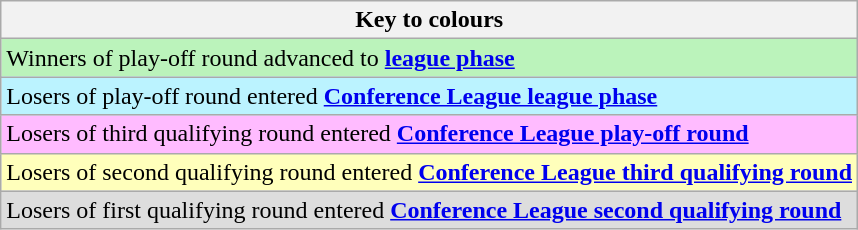<table class="wikitable">
<tr>
<th>Key to colours</th>
</tr>
<tr bgcolor=#BBF3BB>
<td>Winners of play-off round advanced to <strong><a href='#'>league phase</a></strong></td>
</tr>
<tr bgcolor=#BBF3FF>
<td>Losers of play-off round entered <strong><a href='#'>Conference League league phase</a></strong></td>
</tr>
<tr bgcolor=#FFBBFF>
<td>Losers of third qualifying round entered <strong><a href='#'>Conference League play-off round</a></strong></td>
</tr>
<tr bgcolor=#FFFFBB>
<td>Losers of second qualifying round entered <strong><a href='#'>Conference League third qualifying round</a></strong></td>
</tr>
<tr bgcolor=#DDDDDD>
<td>Losers of first qualifying round entered <strong><a href='#'>Conference League second qualifying round</a></strong></td>
</tr>
</table>
